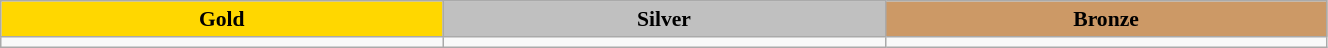<table class="wikitable" style="text-align:left; font-size:90%">
<tr>
<th style="width:20em; background:gold">Gold</th>
<th style="width:20em; background:silver">Silver</th>
<th style="width:20em; background:#cc9966">Bronze</th>
</tr>
<tr valign="top">
<td></td>
<td></td>
<td></td>
</tr>
</table>
